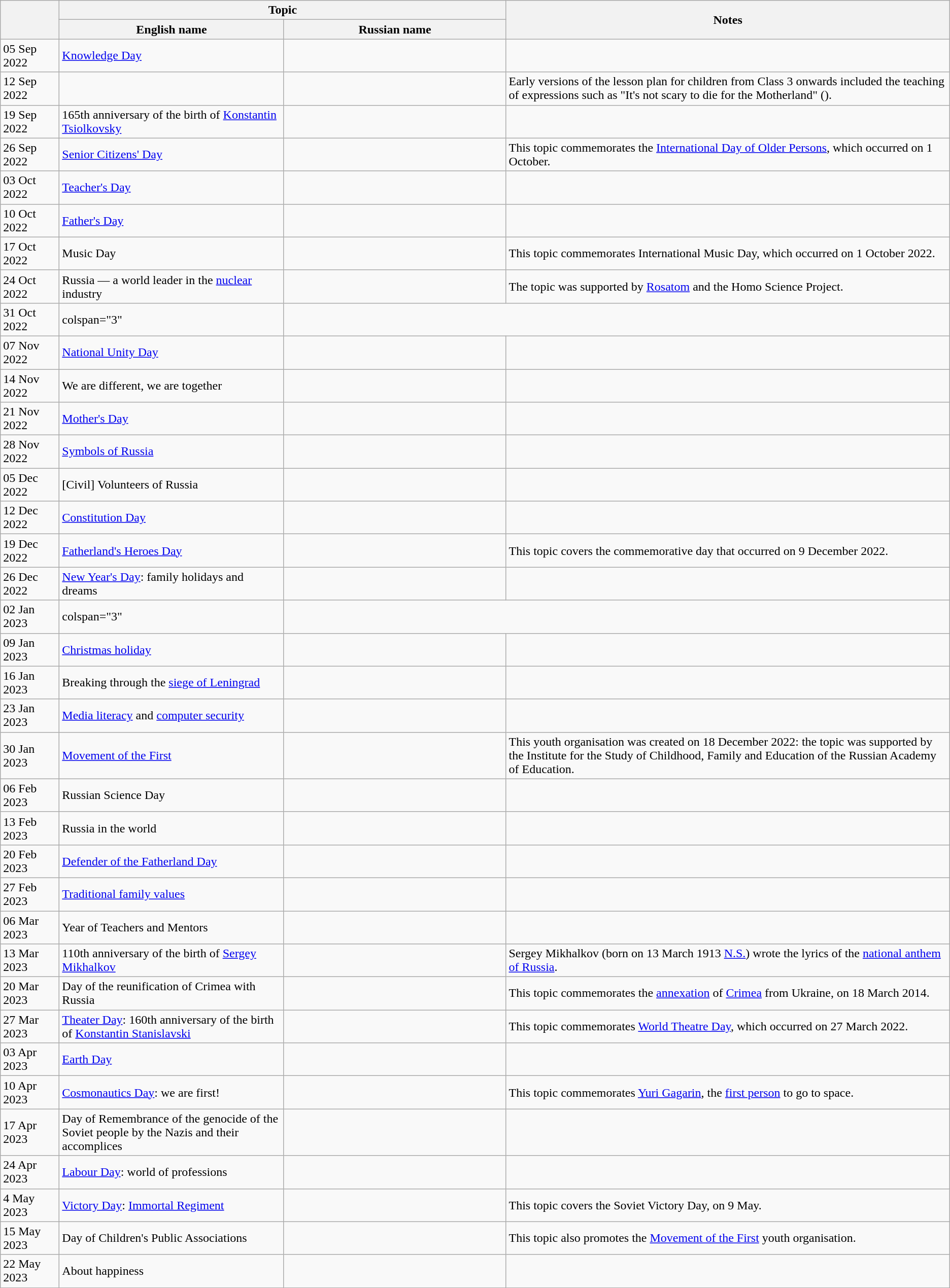<table class="wikitable sortable sticky-header-multi">
<tr>
<th style="min-width:70px" rowspan=2 data-sort-type=date></th>
<th colspan=2>Topic</th>
<th style="width:50%" rowspan=2 class="unsortable">Notes</th>
</tr>
<tr>
<th style="width:25%">English name</th>
<th style="width:25%">Russian name</th>
</tr>
<tr>
<td>05 Sep 2022</td>
<td><a href='#'>Knowledge Day</a></td>
<td></td>
<td></td>
</tr>
<tr>
<td>12 Sep 2022</td>
<td></td>
<td></td>
<td>Early versions of the lesson plan for children from Class 3 onwards included the teaching of expressions such as "It's not scary to die for the Motherland" ().</td>
</tr>
<tr>
<td>19 Sep 2022</td>
<td>165th anniversary of the birth of <a href='#'>Konstantin Tsiolkovsky</a></td>
<td></td>
<td></td>
</tr>
<tr>
<td>26 Sep 2022</td>
<td><a href='#'>Senior Citizens' Day</a></td>
<td></td>
<td>This topic commemorates the <a href='#'>International Day of Older Persons</a>, which occurred on 1 October.</td>
</tr>
<tr>
<td>03 Oct 2022</td>
<td><a href='#'>Teacher's Day</a></td>
<td></td>
<td></td>
</tr>
<tr>
<td>10 Oct 2022</td>
<td><a href='#'>Father's Day</a></td>
<td></td>
<td></td>
</tr>
<tr>
<td>17 Oct 2022</td>
<td>Music Day</td>
<td></td>
<td>This topic commemorates International Music Day, which occurred on 1 October 2022.</td>
</tr>
<tr>
<td>24 Oct 2022</td>
<td>Russia — a world leader in the <a href='#'>nuclear</a> industry</td>
<td></td>
<td>The topic was supported by <a href='#'>Rosatom</a> and the Homo Science Project.</td>
</tr>
<tr>
<td>31 Oct 2022</td>
<td>colspan="3" </td>
</tr>
<tr>
<td>07 Nov 2022</td>
<td><a href='#'>National Unity Day</a></td>
<td></td>
<td></td>
</tr>
<tr>
<td>14 Nov 2022</td>
<td>We are different, we are together</td>
<td></td>
<td></td>
</tr>
<tr>
<td>21 Nov 2022</td>
<td><a href='#'>Mother's Day</a></td>
<td></td>
<td></td>
</tr>
<tr>
<td>28 Nov 2022</td>
<td><a href='#'>Symbols of Russia</a></td>
<td></td>
<td></td>
</tr>
<tr>
<td>05 Dec 2022</td>
<td>[Civil] Volunteers of Russia</td>
<td></td>
<td></td>
</tr>
<tr>
<td>12 Dec 2022</td>
<td><a href='#'>Constitution Day</a></td>
<td></td>
<td></td>
</tr>
<tr>
<td>19 Dec 2022</td>
<td><a href='#'>Fatherland's Heroes Day</a></td>
<td></td>
<td>This topic covers the commemorative day that occurred on 9 December 2022.</td>
</tr>
<tr>
<td>26 Dec 2022</td>
<td><a href='#'>New Year's Day</a>: family holidays and dreams</td>
<td></td>
<td></td>
</tr>
<tr>
<td>02 Jan 2023</td>
<td>colspan="3" </td>
</tr>
<tr>
<td>09 Jan 2023</td>
<td><a href='#'>Christmas holiday</a></td>
<td></td>
<td></td>
</tr>
<tr>
<td>16 Jan 2023</td>
<td>Breaking through the <a href='#'>siege of Leningrad</a></td>
<td></td>
<td></td>
</tr>
<tr>
<td>23 Jan 2023</td>
<td><a href='#'>Media literacy</a> and <a href='#'>computer security</a></td>
<td></td>
<td></td>
</tr>
<tr>
<td>30 Jan 2023</td>
<td><a href='#'>Movement of the First</a></td>
<td></td>
<td>This youth organisation was created on 18 December 2022: the topic was supported by the Institute for the Study of Childhood, Family and Education of the Russian Academy of Education.</td>
</tr>
<tr>
<td>06 Feb 2023</td>
<td>Russian Science Day</td>
<td></td>
<td></td>
</tr>
<tr>
<td>13 Feb 2023</td>
<td>Russia in the world</td>
<td></td>
<td></td>
</tr>
<tr>
<td>20 Feb 2023</td>
<td><a href='#'>Defender of the Fatherland Day</a></td>
<td></td>
<td></td>
</tr>
<tr>
<td>27 Feb 2023</td>
<td><a href='#'>Traditional family values</a></td>
<td></td>
<td></td>
</tr>
<tr>
<td>06 Mar 2023</td>
<td>Year of Teachers and Mentors</td>
<td></td>
<td></td>
</tr>
<tr>
<td>13 Mar 2023</td>
<td>110th anniversary of the birth of <a href='#'>Sergey Mikhalkov</a></td>
<td></td>
<td>Sergey Mikhalkov (born on 13 March 1913 <a href='#'>N.S.</a>) wrote the lyrics of the <a href='#'>national anthem of Russia</a>.</td>
</tr>
<tr>
<td>20 Mar 2023</td>
<td>Day of the reunification of Crimea with Russia</td>
<td></td>
<td>This topic commemorates the <a href='#'>annexation</a> of <a href='#'>Crimea</a> from Ukraine, on 18 March 2014.</td>
</tr>
<tr>
<td>27 Mar 2023</td>
<td><a href='#'>Theater Day</a>: 160th anniversary of the birth of <a href='#'>Konstantin Stanislavski</a></td>
<td></td>
<td>This topic commemorates <a href='#'>World Theatre Day</a>, which occurred on 27 March 2022.</td>
</tr>
<tr>
<td>03 Apr 2023</td>
<td><a href='#'>Earth Day</a></td>
<td></td>
<td></td>
</tr>
<tr>
<td>10 Apr 2023</td>
<td><a href='#'>Cosmonautics Day</a>: we are first!</td>
<td></td>
<td>This topic commemorates <a href='#'>Yuri Gagarin</a>, the <a href='#'>first person</a> to go to space.</td>
</tr>
<tr>
<td>17 Apr 2023</td>
<td>Day of Remembrance of the genocide of the Soviet people by the Nazis and their accomplices</td>
<td></td>
<td></td>
</tr>
<tr>
<td>24 Apr 2023</td>
<td><a href='#'>Labour Day</a>: world of professions</td>
<td></td>
<td></td>
</tr>
<tr>
<td>4 May 2023</td>
<td><a href='#'>Victory Day</a>: <a href='#'>Immortal Regiment</a></td>
<td></td>
<td>This topic covers the Soviet Victory Day, on 9 May.</td>
</tr>
<tr>
<td>15 May 2023</td>
<td>Day of Children's Public Associations</td>
<td></td>
<td>This topic also promotes the <a href='#'>Movement of the First</a> youth organisation.</td>
</tr>
<tr>
<td>22 May 2023</td>
<td>About happiness</td>
<td></td>
<td></td>
</tr>
</table>
